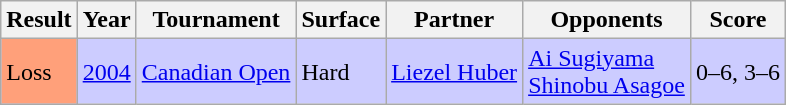<table class="wikitable sortable">
<tr>
<th>Result</th>
<th>Year</th>
<th>Tournament</th>
<th>Surface</th>
<th>Partner</th>
<th>Opponents</th>
<th>Score</th>
</tr>
<tr bgcolor=#ccf>
<td bgcolor=ffa07a>Loss</td>
<td><a href='#'>2004</a></td>
<td><a href='#'>Canadian Open</a></td>
<td>Hard</td>
<td> <a href='#'>Liezel Huber</a></td>
<td> <a href='#'>Ai Sugiyama</a> <br>  <a href='#'>Shinobu Asagoe</a></td>
<td>0–6, 3–6</td>
</tr>
</table>
